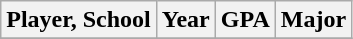<table class="wikitable">
<tr>
<th>Player, School</th>
<th>Year</th>
<th>GPA</th>
<th>Major</th>
</tr>
<tr>
</tr>
</table>
